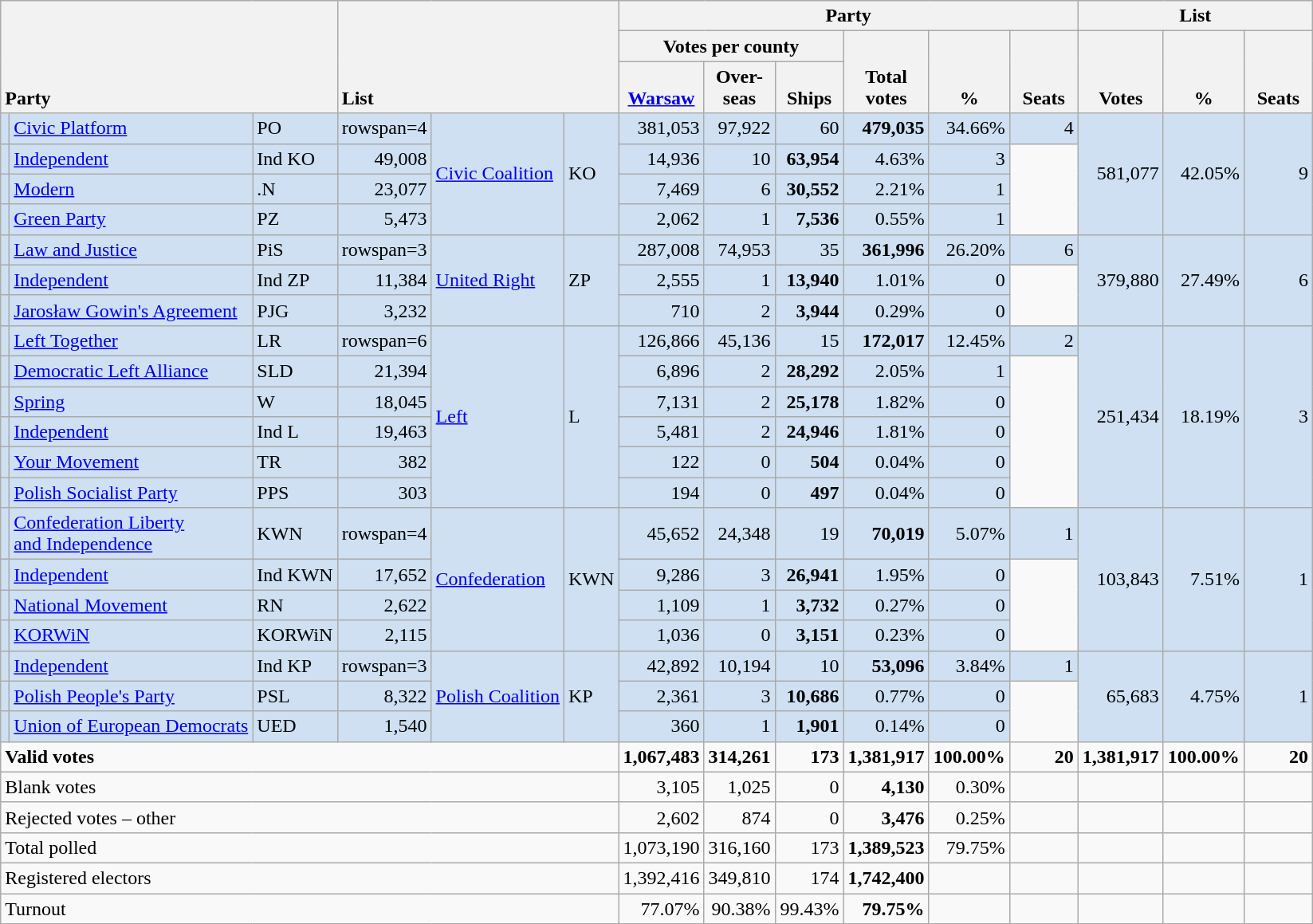<table class="wikitable" border="1" style="text-align:right;">
<tr>
<th style="text-align:left;" valign=bottom rowspan=3 colspan=3>Party</th>
<th style="text-align:left;" valign=bottom rowspan=3 colspan=3>List</th>
<th colspan=6>Party</th>
<th colspan=3>List</th>
</tr>
<tr>
<th colspan=3>Votes per county</th>
<th align=center valign=bottom rowspan=2 width="50">Total<br>votes</th>
<th align=center valign=bottom rowspan=2 width="50">%</th>
<th align=center valign=bottom rowspan=2 width="50">Seats</th>
<th align=center valign=bottom rowspan=2 width="50">Votes</th>
<th align=center valign=bottom rowspan=2 width="50">%</th>
<th align=center valign=bottom rowspan=2 width="50">Seats</th>
</tr>
<tr>
<th align=center valign=bottom width="50"><a href='#'>Warsaw</a></th>
<th align=center valign=bottom width="50">Over-<br>seas</th>
<th align=center valign=bottom width="50">Ships</th>
</tr>
<tr style="background:#CEE0F2;">
<td></td>
<td align=left><a href='#'>Civic Platform</a></td>
<td align=left>PO</td>
<td>rowspan=4 </td>
<td rowspan=4 align=left><a href='#'>Civic Coalition</a></td>
<td rowspan=4 align=left>KO</td>
<td>381,053</td>
<td>97,922</td>
<td>60</td>
<td><strong>479,035</strong></td>
<td>34.66%</td>
<td>4</td>
<td rowspan=4>581,077</td>
<td rowspan=4>42.05%</td>
<td rowspan=4>9</td>
</tr>
<tr style="background:#CEE0F2;">
<td></td>
<td align=left><a href='#'>Independent</a></td>
<td align=left>Ind KO</td>
<td>49,008</td>
<td>14,936</td>
<td>10</td>
<td><strong>63,954</strong></td>
<td>4.63%</td>
<td>3</td>
</tr>
<tr style="background:#CEE0F2;">
<td></td>
<td align=left><a href='#'>Modern</a></td>
<td align=left>.N</td>
<td>23,077</td>
<td>7,469</td>
<td>6</td>
<td><strong>30,552</strong></td>
<td>2.21%</td>
<td>1</td>
</tr>
<tr style="background:#CEE0F2;">
<td></td>
<td align=left><a href='#'>Green Party</a></td>
<td align=left>PZ</td>
<td>5,473</td>
<td>2,062</td>
<td>1</td>
<td><strong>7,536</strong></td>
<td>0.55%</td>
<td>1</td>
</tr>
<tr style="background:#CEE0F2;">
<td></td>
<td align=left><a href='#'>Law and Justice</a></td>
<td align=left>PiS</td>
<td>rowspan=3 </td>
<td rowspan=3 align=left><a href='#'>United Right</a></td>
<td rowspan=3 align=left>ZP</td>
<td>287,008</td>
<td>74,953</td>
<td>35</td>
<td><strong>361,996</strong></td>
<td>26.20%</td>
<td>6</td>
<td rowspan=3>379,880</td>
<td rowspan=3>27.49%</td>
<td rowspan=3>6</td>
</tr>
<tr style="background:#CEE0F2;">
<td></td>
<td align=left><a href='#'>Independent</a></td>
<td align=left>Ind ZP</td>
<td>11,384</td>
<td>2,555</td>
<td>1</td>
<td><strong>13,940</strong></td>
<td>1.01%</td>
<td>0</td>
</tr>
<tr style="background:#CEE0F2;">
<td></td>
<td align=left><a href='#'>Jarosław Gowin's Agreement</a></td>
<td align=left>PJG</td>
<td>3,232</td>
<td>710</td>
<td>2</td>
<td><strong>3,944</strong></td>
<td>0.29%</td>
<td>0</td>
</tr>
<tr style="background:#CEE0F2;">
<td></td>
<td align=left><a href='#'>Left Together</a></td>
<td align=left>LR</td>
<td>rowspan=6 </td>
<td rowspan=6 align=left><a href='#'>Left</a></td>
<td rowspan=6 align=left>L</td>
<td>126,866</td>
<td>45,136</td>
<td>15</td>
<td><strong>172,017</strong></td>
<td>12.45%</td>
<td>2</td>
<td rowspan=6>251,434</td>
<td rowspan=6>18.19%</td>
<td rowspan=6>3</td>
</tr>
<tr style="background:#CEE0F2;">
<td></td>
<td align=left style="white-space: nowrap;"><a href='#'>Democratic Left Alliance</a></td>
<td align=left>SLD</td>
<td>21,394</td>
<td>6,896</td>
<td>2</td>
<td><strong>28,292</strong></td>
<td>2.05%</td>
<td>1</td>
</tr>
<tr style="background:#CEE0F2;">
<td></td>
<td align=left><a href='#'>Spring</a></td>
<td align=left>W</td>
<td>18,045</td>
<td>7,131</td>
<td>2</td>
<td><strong>25,178</strong></td>
<td>1.82%</td>
<td>0</td>
</tr>
<tr style="background:#CEE0F2;">
<td></td>
<td align=left><a href='#'>Independent</a></td>
<td align=left>Ind L</td>
<td>19,463</td>
<td>5,481</td>
<td>2</td>
<td><strong>24,946</strong></td>
<td>1.81%</td>
<td>0</td>
</tr>
<tr style="background:#CEE0F2;">
<td></td>
<td align=left><a href='#'>Your Movement</a></td>
<td align=left>TR</td>
<td>382</td>
<td>122</td>
<td>0</td>
<td><strong>504</strong></td>
<td>0.04%</td>
<td>0</td>
</tr>
<tr style="background:#CEE0F2;">
<td></td>
<td align=left><a href='#'>Polish Socialist Party</a></td>
<td align=left>PPS</td>
<td>303</td>
<td>194</td>
<td>0</td>
<td><strong>497</strong></td>
<td>0.04%</td>
<td>0</td>
</tr>
<tr style="background:#CEE0F2;">
<td></td>
<td align=left><a href='#'>Confederation Liberty<br>and Independence</a></td>
<td align=left>KWN</td>
<td>rowspan=4 </td>
<td rowspan=4 align=left><a href='#'>Confederation</a></td>
<td rowspan=4 align=left>KWN</td>
<td>45,652</td>
<td>24,348</td>
<td>19</td>
<td><strong>70,019</strong></td>
<td>5.07%</td>
<td>1</td>
<td rowspan=4>103,843</td>
<td rowspan=4>7.51%</td>
<td rowspan=4>1</td>
</tr>
<tr style="background:#CEE0F2;">
<td></td>
<td align=left><a href='#'>Independent</a></td>
<td align=left>Ind KWN</td>
<td>17,652</td>
<td>9,286</td>
<td>3</td>
<td><strong>26,941</strong></td>
<td>1.95%</td>
<td>0</td>
</tr>
<tr style="background:#CEE0F2;">
<td></td>
<td align=left><a href='#'>National Movement</a></td>
<td align=left>RN</td>
<td>2,622</td>
<td>1,109</td>
<td>1</td>
<td><strong>3,732</strong></td>
<td>0.27%</td>
<td>0</td>
</tr>
<tr style="background:#CEE0F2;">
<td></td>
<td align=left><a href='#'>KORWiN</a></td>
<td align=left>KORWiN</td>
<td>2,115</td>
<td>1,036</td>
<td>0</td>
<td><strong>3,151</strong></td>
<td>0.23%</td>
<td>0</td>
</tr>
<tr style="background:#CEE0F2;">
<td></td>
<td align=left><a href='#'>Independent</a></td>
<td align=left>Ind KP</td>
<td>rowspan=3 </td>
<td rowspan=3 align=left><a href='#'>Polish Coalition</a></td>
<td rowspan=3 align=left>KP</td>
<td>42,892</td>
<td>10,194</td>
<td>10</td>
<td><strong>53,096</strong></td>
<td>3.84%</td>
<td>1</td>
<td rowspan=3>65,683</td>
<td rowspan=3>4.75%</td>
<td rowspan=3>1</td>
</tr>
<tr style="background:#CEE0F2;">
<td></td>
<td align=left><a href='#'>Polish People's Party</a></td>
<td align=left>PSL</td>
<td>8,322</td>
<td>2,361</td>
<td>3</td>
<td><strong>10,686</strong></td>
<td>0.77%</td>
<td>0</td>
</tr>
<tr style="background:#CEE0F2;">
<td></td>
<td align=left><a href='#'>Union of European Democrats</a></td>
<td align=left>UED</td>
<td>1,540</td>
<td>360</td>
<td>1</td>
<td><strong>1,901</strong></td>
<td>0.14%</td>
<td>0</td>
</tr>
<tr style="font-weight:bold">
<td align=left colspan=6>Valid votes</td>
<td>1,067,483</td>
<td>314,261</td>
<td>173</td>
<td>1,381,917</td>
<td>100.00%</td>
<td>20</td>
<td>1,381,917</td>
<td>100.00%</td>
<td>20</td>
</tr>
<tr>
<td align=left colspan=6>Blank votes</td>
<td>3,105</td>
<td>1,025</td>
<td>0</td>
<td><strong>4,130</strong></td>
<td>0.30%</td>
<td></td>
<td></td>
<td></td>
<td></td>
</tr>
<tr>
<td align=left colspan=6>Rejected votes – other</td>
<td>2,602</td>
<td>874</td>
<td>0</td>
<td><strong>3,476</strong></td>
<td>0.25%</td>
<td></td>
<td></td>
<td></td>
<td></td>
</tr>
<tr>
<td align=left colspan=6>Total polled</td>
<td>1,073,190</td>
<td>316,160</td>
<td>173</td>
<td><strong>1,389,523</strong></td>
<td>79.75%</td>
<td></td>
<td></td>
<td></td>
<td></td>
</tr>
<tr>
<td align=left colspan=6>Registered electors</td>
<td>1,392,416</td>
<td>349,810</td>
<td>174</td>
<td><strong>1,742,400</strong></td>
<td></td>
<td></td>
<td></td>
<td></td>
<td></td>
</tr>
<tr>
<td align=left colspan=6>Turnout</td>
<td>77.07%</td>
<td>90.38%</td>
<td>99.43%</td>
<td><strong>79.75%</strong></td>
<td></td>
<td></td>
<td></td>
<td></td>
<td></td>
</tr>
</table>
